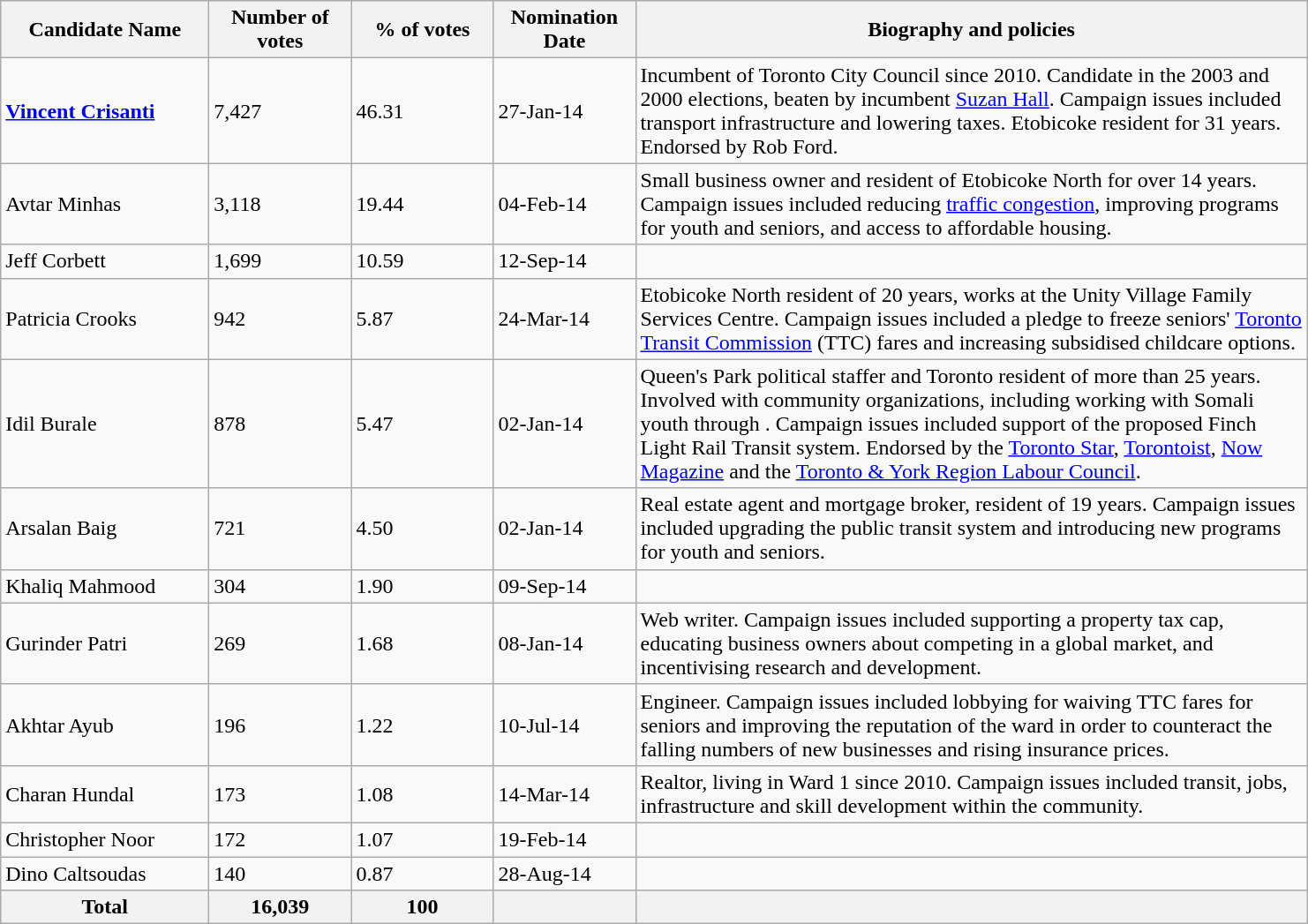<table class="wikitable">
<tr>
<th scope="col" style="width: 150px;">Candidate Name</th>
<th scope="col" style="width: 100px;">Number of votes</th>
<th scope="col" style="width: 100px;">% of votes</th>
<th scope="col" style="width: 100px;">Nomination Date</th>
<th scope="col" style="width: 500px;">Biography and policies</th>
</tr>
<tr>
<td><strong><a href='#'>Vincent Crisanti</a></strong></td>
<td>7,427</td>
<td>46.31</td>
<td>27-Jan-14</td>
<td>Incumbent of Toronto City Council since 2010. Candidate in the 2003 and 2000 elections, beaten by incumbent <a href='#'>Suzan Hall</a>. Campaign issues included transport infrastructure and lowering taxes. Etobicoke resident for 31 years. Endorsed by Rob Ford.</td>
</tr>
<tr>
<td>Avtar Minhas</td>
<td>3,118</td>
<td>19.44</td>
<td>04-Feb-14</td>
<td>Small business owner and resident of Etobicoke North for over 14 years. Campaign issues included reducing <a href='#'>traffic congestion</a>, improving programs for youth and seniors, and access to affordable housing.</td>
</tr>
<tr>
<td>Jeff Corbett</td>
<td>1,699</td>
<td>10.59</td>
<td>12-Sep-14</td>
<td></td>
</tr>
<tr>
<td>Patricia Crooks</td>
<td>942</td>
<td>5.87</td>
<td>24-Mar-14</td>
<td>Etobicoke North resident of 20 years, works at the Unity Village Family Services Centre. Campaign issues included a pledge to freeze seniors' <a href='#'>Toronto Transit Commission</a> (TTC) fares  and increasing subsidised childcare options.</td>
</tr>
<tr>
<td>Idil Burale</td>
<td>878</td>
<td>5.47</td>
<td>02-Jan-14</td>
<td>Queen's Park political staffer and Toronto resident of more than 25 years. Involved with community organizations, including working with Somali youth through . Campaign issues included support of the proposed Finch Light Rail Transit system. Endorsed by the <a href='#'>Toronto Star</a>, <a href='#'>Torontoist</a>, <a href='#'>Now Magazine</a> and the <a href='#'>Toronto & York Region Labour Council</a>.</td>
</tr>
<tr>
<td>Arsalan Baig</td>
<td>721</td>
<td>4.50</td>
<td>02-Jan-14</td>
<td>Real estate agent and mortgage broker, resident of 19 years. Campaign issues included upgrading the public transit system and introducing new programs for youth and seniors.</td>
</tr>
<tr>
<td>Khaliq Mahmood</td>
<td>304</td>
<td>1.90</td>
<td>09-Sep-14</td>
<td></td>
</tr>
<tr>
<td>Gurinder Patri</td>
<td>269</td>
<td>1.68</td>
<td>08-Jan-14</td>
<td>Web writer. Campaign issues included supporting a property tax cap, educating business owners about competing in a global market, and incentivising research and development.</td>
</tr>
<tr>
<td>Akhtar Ayub</td>
<td>196</td>
<td>1.22</td>
<td>10-Jul-14</td>
<td>Engineer. Campaign issues included lobbying for waiving TTC fares for seniors and improving the reputation of the ward in order to counteract the falling numbers of new businesses and rising insurance prices.</td>
</tr>
<tr>
<td>Charan Hundal</td>
<td>173</td>
<td>1.08</td>
<td>14-Mar-14</td>
<td>Realtor, living in Ward 1 since 2010. Campaign issues included transit, jobs, infrastructure and skill development within the community.</td>
</tr>
<tr>
<td>Christopher Noor</td>
<td>172</td>
<td>1.07</td>
<td>19-Feb-14</td>
<td></td>
</tr>
<tr>
<td>Dino Caltsoudas</td>
<td>140</td>
<td>0.87</td>
<td>28-Aug-14</td>
<td></td>
</tr>
<tr>
<th>Total</th>
<th>16,039</th>
<th>100</th>
<th></th>
<th></th>
</tr>
</table>
